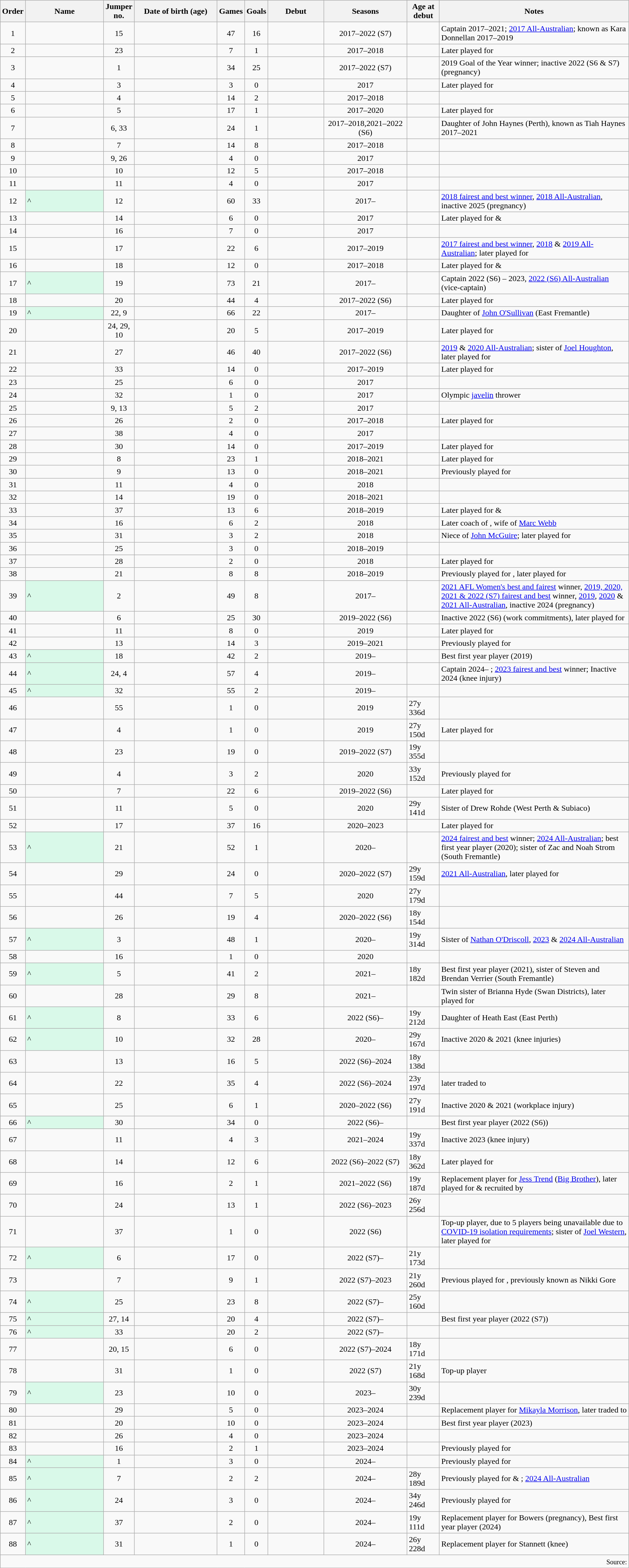<table class="wikitable sortable" style="text-align:center">
<tr>
<th scope="col" style="width:2em">Order</th>
<th scope="col" style="width:12em">Name</th>
<th scope="col" style="width:3em">Jumper no.</th>
<th scope="col" style="width:13em">Date of birth (age)</th>
<th scope="col" style="width:2em">Games</th>
<th scope="col" style="width:2em">Goals</th>
<th scope="col" style="width:8em">Debut</th>
<th scope="col" style="width:12em">Seasons</th>
<th scope="col" style="width:4em">Age at debut</th>
<th scope="col" style="width:30em">Notes</th>
</tr>
<tr>
<td>1</td>
<td style="text-align:left"></td>
<td>15</td>
<td style="text-align:left"></td>
<td>47</td>
<td>16</td>
<td style="text-align:left"></td>
<td>2017–2022 (S7)</td>
<td style="text-align:left"></td>
<td style="text-align:left">Captain 2017–2021; <a href='#'>2017 All-Australian</a>; known as Kara Donnellan 2017–2019</td>
</tr>
<tr>
<td>2</td>
<td style="text-align:left"></td>
<td>23</td>
<td style="text-align:left"></td>
<td>7</td>
<td>1</td>
<td style="text-align:left"></td>
<td>2017–2018</td>
<td style="text-align:left"></td>
<td style="text-align:left">Later played for </td>
</tr>
<tr>
<td>3</td>
<td style="text-align:left"></td>
<td>1</td>
<td style="text-align:left"></td>
<td>34</td>
<td>25</td>
<td style="text-align:left"></td>
<td>2017–2022 (S7)</td>
<td style="text-align:left"></td>
<td style="text-align:left">2019 Goal of the Year winner; inactive 2022 (S6 & S7) (pregnancy)</td>
</tr>
<tr>
<td>4</td>
<td style="text-align:left"></td>
<td>3</td>
<td style="text-align:left"></td>
<td>3</td>
<td>0</td>
<td style="text-align:left"></td>
<td>2017</td>
<td style="text-align:left"></td>
<td style="text-align:left">Later played for </td>
</tr>
<tr>
<td>5</td>
<td style="text-align:left"></td>
<td>4</td>
<td style="text-align:left"></td>
<td>14</td>
<td>2</td>
<td style="text-align:left"></td>
<td>2017–2018</td>
<td style="text-align:left"></td>
<td></td>
</tr>
<tr>
<td>6</td>
<td style="text-align:left"></td>
<td>5</td>
<td style="text-align:left"></td>
<td>17</td>
<td>1</td>
<td style="text-align:left"></td>
<td>2017–2020</td>
<td style="text-align:left"></td>
<td style="text-align:left">Later played for </td>
</tr>
<tr>
<td>7</td>
<td style="text-align:left"></td>
<td>6, 33</td>
<td style="text-align:left"></td>
<td>24</td>
<td>1</td>
<td style="text-align:left"></td>
<td>2017–2018,2021–2022 (S6)</td>
<td style="text-align:left"></td>
<td style="text-align:left">Daughter of John Haynes (Perth), known as Tiah Haynes 2017–2021</td>
</tr>
<tr>
<td>8</td>
<td style="text-align:left"></td>
<td>7</td>
<td style="text-align:left"></td>
<td>14</td>
<td>8</td>
<td style="text-align:left"></td>
<td>2017–2018</td>
<td style="text-align:left"></td>
<td></td>
</tr>
<tr>
<td>9</td>
<td style="text-align:left"></td>
<td>9, 26</td>
<td style="text-align:left"></td>
<td>4</td>
<td>0</td>
<td style="text-align:left"></td>
<td>2017</td>
<td style="text-align:left"></td>
<td></td>
</tr>
<tr>
<td>10</td>
<td style="text-align:left"></td>
<td>10</td>
<td style="text-align:left"></td>
<td>12</td>
<td>5</td>
<td style="text-align:left"></td>
<td>2017–2018</td>
<td style="text-align:left"></td>
<td></td>
</tr>
<tr>
<td>11</td>
<td style="text-align:left"></td>
<td>11</td>
<td style="text-align:left"></td>
<td>4</td>
<td>0</td>
<td style="text-align:left"></td>
<td>2017</td>
<td style="text-align:left"></td>
<td></td>
</tr>
<tr>
<td>12</td>
<td style="text-align:left; background:#d9f9e9">^</td>
<td>12</td>
<td style="text-align:left"></td>
<td>60</td>
<td>33</td>
<td style="text-align:left"></td>
<td>2017–</td>
<td style="text-align:left"></td>
<td style="text-align:left"><a href='#'>2018 fairest and best winner</a>, <a href='#'>2018 All-Australian</a>, inactive 2025 (pregnancy)</td>
</tr>
<tr>
<td>13</td>
<td style="text-align:left"></td>
<td>14</td>
<td style="text-align:left"></td>
<td>6</td>
<td>0</td>
<td style="text-align:left"></td>
<td>2017</td>
<td style="text-align:left"></td>
<td style="text-align:left">Later played for  & </td>
</tr>
<tr>
<td>14</td>
<td style="text-align:left"></td>
<td>16</td>
<td style="text-align:left"></td>
<td>7</td>
<td>0</td>
<td style="text-align:left"></td>
<td>2017</td>
<td style="text-align:left"></td>
<td></td>
</tr>
<tr>
<td>15</td>
<td style="text-align:left"></td>
<td>17</td>
<td style="text-align:left"></td>
<td>22</td>
<td>6</td>
<td style="text-align:left"></td>
<td>2017–2019</td>
<td style="text-align:left"></td>
<td style="text-align:left"><a href='#'>2017 fairest and best winner</a>, <a href='#'>2018</a> & <a href='#'>2019 All-Australian</a>; later played for </td>
</tr>
<tr>
<td>16</td>
<td style="text-align:left"></td>
<td>18</td>
<td style="text-align:left"></td>
<td>12</td>
<td>0</td>
<td style="text-align:left"></td>
<td>2017–2018</td>
<td style="text-align:left"></td>
<td style="text-align:left">Later played for  & </td>
</tr>
<tr>
<td>17</td>
<td style="text-align:left; background:#d9f9e9">^</td>
<td>19</td>
<td style="text-align:left"></td>
<td>73</td>
<td>21</td>
<td style="text-align:left"></td>
<td>2017–</td>
<td style="text-align:left"></td>
<td style="text-align:left">Captain 2022 (S6) – 2023, <a href='#'>2022 (S6) All-Australian</a> (vice-captain)</td>
</tr>
<tr>
<td>18</td>
<td style="text-align:left"></td>
<td>20</td>
<td style="text-align:left"></td>
<td>44</td>
<td>4</td>
<td style="text-align:left"></td>
<td>2017–2022 (S6)</td>
<td style="text-align:left"></td>
<td style="text-align:left">Later played for </td>
</tr>
<tr>
<td>19</td>
<td style="text-align:left; background:#d9f9e9">^</td>
<td>22, 9</td>
<td style="text-align:left"></td>
<td>66</td>
<td>22</td>
<td style="text-align:left"></td>
<td>2017–</td>
<td style="text-align:left"></td>
<td style="text-align:left">Daughter of <a href='#'>John O'Sullivan</a> (East Fremantle)</td>
</tr>
<tr>
<td>20</td>
<td style="text-align:left"></td>
<td>24, 29, 10</td>
<td style="text-align:left"></td>
<td>20</td>
<td>5</td>
<td style="text-align:left"></td>
<td>2017–2019</td>
<td style="text-align:left"></td>
<td style="text-align:left">Later played for </td>
</tr>
<tr>
<td>21</td>
<td style="text-align:left"></td>
<td>27</td>
<td style="text-align:left"></td>
<td>46</td>
<td>40</td>
<td style="text-align:left"></td>
<td>2017–2022 (S6)</td>
<td style="text-align:left"></td>
<td style="text-align:left"><a href='#'>2019</a> & <a href='#'>2020 All-Australian</a>; sister of <a href='#'>Joel Houghton</a>, later played for </td>
</tr>
<tr>
<td>22</td>
<td style="text-align:left"></td>
<td>33</td>
<td style="text-align:left"></td>
<td>14</td>
<td>0</td>
<td style="text-align:left"></td>
<td>2017–2019</td>
<td style="text-align:left"></td>
<td style="text-align:left">Later played for </td>
</tr>
<tr>
<td>23</td>
<td style="text-align:left"></td>
<td>25</td>
<td style="text-align:left"></td>
<td>6</td>
<td>0</td>
<td style="text-align:left"></td>
<td>2017</td>
<td style="text-align:left"></td>
<td></td>
</tr>
<tr>
<td>24</td>
<td style="text-align:left"></td>
<td>32</td>
<td style="text-align:left"></td>
<td>1</td>
<td>0</td>
<td style="text-align:left"></td>
<td>2017</td>
<td style="text-align:left"></td>
<td style="text-align:left">Olympic <a href='#'>javelin</a> thrower</td>
</tr>
<tr>
<td>25</td>
<td style="text-align:left"></td>
<td>9, 13</td>
<td style="text-align:left"></td>
<td>5</td>
<td>2</td>
<td style="text-align:left"></td>
<td>2017</td>
<td style="text-align:left"></td>
<td></td>
</tr>
<tr>
<td>26</td>
<td style="text-align:left"></td>
<td>26</td>
<td style="text-align:left"></td>
<td>2</td>
<td>0</td>
<td style="text-align:left"></td>
<td>2017–2018</td>
<td style="text-align:left"></td>
<td style="text-align:left">Later played for </td>
</tr>
<tr>
<td>27</td>
<td style="text-align:left"></td>
<td>38</td>
<td style="text-align:left"></td>
<td>4</td>
<td>0</td>
<td style="text-align:left"></td>
<td>2017</td>
<td style="text-align:left"></td>
<td></td>
</tr>
<tr>
<td>28</td>
<td style="text-align:left"></td>
<td>30</td>
<td style="text-align:left"></td>
<td>14</td>
<td>0</td>
<td style="text-align:left"></td>
<td>2017–2019</td>
<td style="text-align:left"></td>
<td style="text-align:left">Later played for </td>
</tr>
<tr>
<td>29</td>
<td style="text-align:left"></td>
<td>8</td>
<td style="text-align:left"></td>
<td>23</td>
<td>1</td>
<td style="text-align:left"></td>
<td>2018–2021</td>
<td style="text-align:left"></td>
<td style="text-align:left">Later played for </td>
</tr>
<tr>
<td>30</td>
<td style="text-align:left"></td>
<td>9</td>
<td style="text-align:left"></td>
<td>13</td>
<td>0</td>
<td style="text-align:left"></td>
<td>2018–2021</td>
<td style="text-align:left"></td>
<td style="text-align:left">Previously played for </td>
</tr>
<tr>
<td>31</td>
<td style="text-align:left"></td>
<td>11</td>
<td style="text-align:left"></td>
<td>4</td>
<td>0</td>
<td style="text-align:left"></td>
<td>2018</td>
<td style="text-align:left"></td>
<td></td>
</tr>
<tr>
<td>32</td>
<td style="text-align:left"></td>
<td>14</td>
<td style="text-align:left"></td>
<td>19</td>
<td>0</td>
<td style="text-align:left"></td>
<td>2018–2021</td>
<td style="text-align:left"></td>
<td></td>
</tr>
<tr>
<td>33</td>
<td style="text-align:left"></td>
<td>37</td>
<td style="text-align:left"></td>
<td>13</td>
<td>6</td>
<td style="text-align:left"></td>
<td>2018–2019</td>
<td style="text-align:left"></td>
<td style="text-align:left">Later played for  & </td>
</tr>
<tr>
<td>34</td>
<td style="text-align:left"></td>
<td>16</td>
<td style="text-align:left"></td>
<td>6</td>
<td>2</td>
<td style="text-align:left"></td>
<td>2018</td>
<td style="text-align:left"></td>
<td style="text-align:left">Later coach of , wife of <a href='#'>Marc Webb</a></td>
</tr>
<tr>
<td>35</td>
<td style="text-align:left"></td>
<td>31</td>
<td style="text-align:left"></td>
<td>3</td>
<td>2</td>
<td style="text-align:left"></td>
<td>2018</td>
<td style="text-align:left"></td>
<td style="text-align:left">Niece of <a href='#'>John McGuire</a>; later played for </td>
</tr>
<tr>
<td>36</td>
<td style="text-align:left"></td>
<td>25</td>
<td style="text-align:left"></td>
<td>3</td>
<td>0</td>
<td style="text-align:left"></td>
<td>2018–2019</td>
<td style="text-align:left"></td>
<td></td>
</tr>
<tr>
<td>37</td>
<td style="text-align:left"></td>
<td>28</td>
<td style="text-align:left"></td>
<td>2</td>
<td>0</td>
<td style="text-align:left"></td>
<td>2018</td>
<td style="text-align:left"></td>
<td style="text-align:left">Later played for </td>
</tr>
<tr>
<td>38</td>
<td style="text-align:left"></td>
<td>21</td>
<td style="text-align:left"></td>
<td>8</td>
<td>8</td>
<td style="text-align:left"></td>
<td>2018–2019</td>
<td style="text-align:left"></td>
<td style="text-align:left">Previously played for , later played for </td>
</tr>
<tr>
<td>39</td>
<td style="text-align:left; background:#d9f9e9">^</td>
<td>2</td>
<td style="text-align:left"></td>
<td>49</td>
<td>8</td>
<td style="text-align:left"></td>
<td>2017–</td>
<td style="text-align:left"></td>
<td style="text-align:left"><a href='#'>2021 AFL Women's best and fairest</a> winner, <a href='#'>2019, 2020, 2021 & 2022 (S7) fairest and best</a> winner, <a href='#'>2019</a>, <a href='#'>2020</a> & <a href='#'>2021 All-Australian</a>, inactive 2024 (pregnancy)</td>
</tr>
<tr>
<td>40</td>
<td style="text-align:left"></td>
<td>6</td>
<td style="text-align:left"></td>
<td>25</td>
<td>30</td>
<td style="text-align:left"></td>
<td>2019–2022 (S6)</td>
<td style="text-align:left"></td>
<td style="text-align:left">Inactive 2022 (S6) (work commitments), later played for </td>
</tr>
<tr>
<td>41</td>
<td style="text-align:left"></td>
<td>11</td>
<td style="text-align:left"></td>
<td>8</td>
<td>0</td>
<td style="text-align:left"></td>
<td>2019</td>
<td style="text-align:left"></td>
<td style="text-align:left">Later played for </td>
</tr>
<tr>
<td>42</td>
<td style="text-align:left"></td>
<td>13</td>
<td style="text-align:left"></td>
<td>14</td>
<td>3</td>
<td style="text-align:left"></td>
<td>2019–2021</td>
<td style="text-align:left"></td>
<td style="text-align:left">Previously played for </td>
</tr>
<tr>
<td>43</td>
<td style="text-align:left; background:#d9f9e9">^</td>
<td>18</td>
<td style="text-align:left"></td>
<td>42</td>
<td>2</td>
<td style="text-align:left"></td>
<td>2019–</td>
<td style="text-align:left"></td>
<td style="text-align:left">Best first year player (2019)</td>
</tr>
<tr>
<td>44</td>
<td style="text-align:left; background:#d9f9e9">^</td>
<td>24, 4</td>
<td style="text-align:left"></td>
<td>57</td>
<td>4</td>
<td style="text-align:left"></td>
<td>2019–</td>
<td style="text-align:left"></td>
<td style="text-align:left">Captain 2024– ; <a href='#'>2023 fairest and best</a> winner; Inactive 2024 (knee injury)</td>
</tr>
<tr>
<td>45</td>
<td style="text-align:left; background:#d9f9e9">^</td>
<td>32</td>
<td style="text-align:left"></td>
<td>55</td>
<td>2</td>
<td style="text-align:left"></td>
<td>2019–</td>
<td style="text-align:left"></td>
<td></td>
</tr>
<tr>
<td>46</td>
<td style="text-align:left"></td>
<td>55</td>
<td style="text-align:left"></td>
<td>1</td>
<td>0</td>
<td style="text-align:left"></td>
<td>2019</td>
<td style="text-align:left">27y 336d</td>
<td></td>
</tr>
<tr>
<td>47</td>
<td style="text-align:left"></td>
<td>4</td>
<td style="text-align:left"></td>
<td>1</td>
<td>0</td>
<td style="text-align:left"></td>
<td>2019</td>
<td style="text-align:left">27y 150d</td>
<td style="text-align:left">Later played for </td>
</tr>
<tr>
<td>48</td>
<td style="text-align:left"></td>
<td>23</td>
<td style="text-align:left"></td>
<td>19</td>
<td>0</td>
<td style="text-align:left"></td>
<td>2019–2022  (S7)</td>
<td style="text-align:left">19y 355d</td>
<td></td>
</tr>
<tr>
<td>49</td>
<td style="text-align:left"></td>
<td>4</td>
<td style="text-align:left"></td>
<td>3</td>
<td>2</td>
<td style="text-align:left"></td>
<td>2020</td>
<td style="text-align:left">33y 152d</td>
<td style="text-align:left">Previously played for </td>
</tr>
<tr>
<td>50</td>
<td style="text-align:left"></td>
<td>7</td>
<td style="text-align:left"></td>
<td>22</td>
<td>6</td>
<td style="text-align:left"></td>
<td>2019–2022 (S6)</td>
<td style="text-align:left"></td>
<td style="text-align:left">Later played for </td>
</tr>
<tr>
<td>51</td>
<td style="text-align:left"></td>
<td>11</td>
<td style="text-align:left"></td>
<td>5</td>
<td>0</td>
<td style="text-align:left"></td>
<td>2020</td>
<td style="text-align:left">29y 141d</td>
<td style="text-align:left">Sister of Drew Rohde (West Perth & Subiaco)</td>
</tr>
<tr>
<td>52</td>
<td style="text-align:left"></td>
<td>17</td>
<td style="text-align:left"></td>
<td>37</td>
<td>16</td>
<td style="text-align:left"></td>
<td>2020–2023</td>
<td style="text-align:left"></td>
<td style="text-align:left">Later played for </td>
</tr>
<tr>
<td>53</td>
<td style="text-align:left; background:#d9f9e9">^</td>
<td>21</td>
<td style="text-align:left"></td>
<td>52</td>
<td>1</td>
<td style="text-align:left"></td>
<td>2020–</td>
<td style="text-align:left"></td>
<td style="text-align:left"><a href='#'>2024 fairest and best</a> winner; <a href='#'>2024 All-Australian</a>; best first year player (2020); sister of Zac and Noah Strom (South Fremantle)</td>
</tr>
<tr>
<td>54</td>
<td style="text-align:left"></td>
<td>29</td>
<td style="text-align:left"></td>
<td>24</td>
<td>0</td>
<td style="text-align:left"></td>
<td>2020–2022 (S7)</td>
<td style="text-align:left">29y 159d</td>
<td style="text-align:left"><a href='#'>2021 All-Australian</a>, later played for </td>
</tr>
<tr>
<td>55</td>
<td style="text-align:left"></td>
<td>44</td>
<td style="text-align:left"></td>
<td>7</td>
<td>5</td>
<td style="text-align:left"></td>
<td>2020</td>
<td style="text-align:left">27y 179d</td>
<td></td>
</tr>
<tr>
<td>56</td>
<td style="text-align:left"></td>
<td>26</td>
<td style="text-align:left"></td>
<td>19</td>
<td>4</td>
<td style="text-align:left"></td>
<td>2020–2022 (S6)</td>
<td style="text-align:left">18y 154d</td>
<td></td>
</tr>
<tr>
<td>57</td>
<td style="text-align:left; background:#d9f9e9">^</td>
<td>3</td>
<td style="text-align:left"></td>
<td>48</td>
<td>1</td>
<td style="text-align:left"></td>
<td>2020–</td>
<td style="text-align:left">19y 314d</td>
<td style="text-align:left">Sister of <a href='#'>Nathan O'Driscoll</a>, <a href='#'>2023</a> & <a href='#'>2024 All-Australian</a></td>
</tr>
<tr>
<td>58</td>
<td style="text-align:left"></td>
<td>16</td>
<td style="text-align:left"></td>
<td>1</td>
<td>0</td>
<td style="text-align:left"></td>
<td>2020</td>
<td style="text-align:left"></td>
<td></td>
</tr>
<tr>
<td>59</td>
<td style="text-align:left; background:#d9f9e9">^</td>
<td>5</td>
<td style="text-align:left"></td>
<td>41</td>
<td>2</td>
<td style="text-align:left"></td>
<td>2021–</td>
<td style="text-align:left">18y 182d</td>
<td style="text-align:left">Best first year player (2021), sister of Steven and Brendan Verrier (South Fremantle)</td>
</tr>
<tr>
<td>60</td>
<td style="text-align:left"></td>
<td>28</td>
<td style="text-align:left"></td>
<td>29</td>
<td>8</td>
<td style="text-align:left"></td>
<td>2021–</td>
<td style="text-align:left"></td>
<td style="text-align:left">Twin sister of Brianna Hyde (Swan Districts), later played for </td>
</tr>
<tr>
<td>61</td>
<td style="text-align:left; background:#d9f9e9">^</td>
<td>8</td>
<td style="text-align:left"></td>
<td>33</td>
<td>6</td>
<td style="text-align:left"></td>
<td>2022 (S6)–</td>
<td style="text-align:left">19y 212d</td>
<td style="text-align:left">Daughter of Heath East (East Perth)</td>
</tr>
<tr>
<td>62</td>
<td style="text-align:left; background:#d9f9e9">^</td>
<td>10</td>
<td style="text-align:left"></td>
<td>32</td>
<td>28</td>
<td style="text-align:left"></td>
<td>2020–</td>
<td style="text-align:left">29y 167d</td>
<td style="text-align:left">Inactive 2020 & 2021 (knee injuries)</td>
</tr>
<tr>
<td>63</td>
<td style="text-align:left"></td>
<td>13</td>
<td style="text-align:left"></td>
<td>16</td>
<td>5</td>
<td style="text-align:left"></td>
<td>2022 (S6)–2024</td>
<td style="text-align:left">18y 138d</td>
<td style="text-align:left"></td>
</tr>
<tr>
<td>64</td>
<td style="text-align:left"></td>
<td>22</td>
<td style="text-align:left"></td>
<td>35</td>
<td>4</td>
<td style="text-align:left"></td>
<td>2022 (S6)–2024</td>
<td style="text-align:left">23y 197d</td>
<td style="text-align:left">later traded to </td>
</tr>
<tr>
<td>65</td>
<td style="text-align:left"></td>
<td>25</td>
<td style="text-align:left"></td>
<td>6</td>
<td>1</td>
<td style="text-align:left"></td>
<td>2020–2022 (S6)</td>
<td style="text-align:left">27y 191d</td>
<td style="text-align:left">Inactive 2020 & 2021 (workplace injury)</td>
</tr>
<tr>
<td>66</td>
<td style="text-align:left; background:#d9f9e9">^</td>
<td>30</td>
<td style="text-align:left"></td>
<td>34</td>
<td>0</td>
<td style="text-align:left"></td>
<td>2022 (S6)–</td>
<td style="text-align:left"></td>
<td style="text-align:left">Best first year player (2022 (S6))</td>
</tr>
<tr>
<td>67</td>
<td style="text-align:left"></td>
<td>11</td>
<td style="text-align:left"></td>
<td>4</td>
<td>3</td>
<td style="text-align:left"></td>
<td>2021–2024</td>
<td style="text-align:left">19y 337d</td>
<td style="text-align:left">Inactive 2023 (knee injury)</td>
</tr>
<tr>
<td>68</td>
<td style="text-align:left"></td>
<td>14</td>
<td style="text-align:left"></td>
<td>12</td>
<td>6</td>
<td style="text-align:left"></td>
<td>2022 (S6)–2022 (S7)</td>
<td style="text-align:left">18y 362d</td>
<td style="text-align:left">Later played for </td>
</tr>
<tr>
<td>69</td>
<td style="text-align:left"></td>
<td>16</td>
<td style="text-align:left"></td>
<td>2</td>
<td>1</td>
<td style="text-align:left"></td>
<td>2021–2022 (S6)</td>
<td style="text-align:left">19y 187d</td>
<td style="text-align:left">Replacement player for <a href='#'>Jess Trend</a> (<a href='#'>Big Brother</a>), later played for  & recruited by </td>
</tr>
<tr>
<td>70</td>
<td style="text-align:left"></td>
<td>24</td>
<td style="text-align:left"></td>
<td>13</td>
<td>1</td>
<td style="text-align:left"></td>
<td>2022 (S6)–2023</td>
<td style="text-align:left">26y 256d</td>
<td></td>
</tr>
<tr>
<td>71</td>
<td style="text-align:left"></td>
<td>37</td>
<td style="text-align:left"></td>
<td>1</td>
<td>0</td>
<td style="text-align:left"></td>
<td>2022 (S6)</td>
<td style="text-align:left"></td>
<td style="text-align:left">Top-up player, due to 5 players being unavailable due to <a href='#'>COVID-19 isolation requirements</a>; sister of <a href='#'>Joel Western</a>, later played for </td>
</tr>
<tr>
<td>72</td>
<td style="text-align:left; background:#d9f9e9">^</td>
<td>6</td>
<td style="text-align:left"></td>
<td>17</td>
<td>0</td>
<td style="text-align:left"></td>
<td>2022 (S7)–</td>
<td style="text-align:left">21y 173d</td>
<td></td>
</tr>
<tr>
<td>73</td>
<td style="text-align:left"></td>
<td>7</td>
<td style="text-align:left"></td>
<td>9</td>
<td>1</td>
<td style="text-align:left"></td>
<td>2022 (S7)–2023</td>
<td style="text-align:left">21y 260d</td>
<td style="text-align:left">Previous played for , previously known as Nikki Gore</td>
</tr>
<tr>
<td>74</td>
<td style="text-align:left; background:#d9f9e9">^</td>
<td>25</td>
<td style="text-align:left"></td>
<td>23</td>
<td>8</td>
<td style="text-align:left"></td>
<td>2022 (S7)–</td>
<td style="text-align:left">25y 160d</td>
<td style="text-align:left"></td>
</tr>
<tr>
<td>75</td>
<td style="text-align:left; background:#d9f9e9">^</td>
<td>27, 14</td>
<td style="text-align:left"></td>
<td>20</td>
<td>4</td>
<td style="text-align:left"></td>
<td>2022 (S7)–</td>
<td style="text-align:left"></td>
<td style="text-align:left">Best first year player (2022 (S7))</td>
</tr>
<tr>
<td>76</td>
<td style="text-align:left; background:#d9f9e9">^</td>
<td>33</td>
<td style="text-align:left"></td>
<td>20</td>
<td>2</td>
<td style="text-align:left"></td>
<td>2022 (S7)–</td>
<td style="text-align:left"></td>
<td style="text-align:left"></td>
</tr>
<tr>
<td>77</td>
<td style="text-align:left"></td>
<td>20, 15</td>
<td style="text-align:left"></td>
<td>6</td>
<td>0</td>
<td style="text-align:left"></td>
<td>2022 (S7)–2024</td>
<td style="text-align:left">18y 171d</td>
<td style="text-align:left"></td>
</tr>
<tr>
<td>78</td>
<td style="text-align:left"></td>
<td>31</td>
<td style="text-align:left"></td>
<td>1</td>
<td>0</td>
<td style="text-align:left"></td>
<td>2022 (S7)</td>
<td style="text-align:left">21y 168d</td>
<td style="text-align:left">Top-up player</td>
</tr>
<tr>
<td>79</td>
<td style="text-align:left; background:#d9f9e9">^</td>
<td>23</td>
<td style="text-align:left"></td>
<td>10</td>
<td>0</td>
<td style="text-align:left"></td>
<td>2023–</td>
<td style="text-align:left">30y 239d</td>
<td style="text-align:left"></td>
</tr>
<tr>
<td>80</td>
<td style="text-align:left"></td>
<td>29</td>
<td style="text-align:left"></td>
<td>5</td>
<td>0</td>
<td style="text-align:left"></td>
<td>2023–2024</td>
<td style="text-align:left"></td>
<td style="text-align:left">Replacement player for <a href='#'>Mikayla Morrison</a>, later traded to </td>
</tr>
<tr>
<td>81</td>
<td style="text-align:left"></td>
<td>20</td>
<td style="text-align:left"></td>
<td>10</td>
<td>0</td>
<td style="text-align:left"></td>
<td>2023–2024</td>
<td style="text-align:left"></td>
<td style="text-align:left">Best first year player (2023)</td>
</tr>
<tr>
<td>82</td>
<td style="text-align:left"></td>
<td>26</td>
<td style="text-align:left"></td>
<td>4</td>
<td>0</td>
<td style="text-align:left"></td>
<td>2023–2024</td>
<td style="text-align:left"></td>
<td style="text-align:left"></td>
</tr>
<tr>
<td>83</td>
<td style="text-align:left"></td>
<td>16</td>
<td style="text-align:left"></td>
<td>2</td>
<td>1</td>
<td style="text-align:left"></td>
<td>2023–2024</td>
<td style="text-align:left"></td>
<td style="text-align:left">Previously played for </td>
</tr>
<tr>
<td>84</td>
<td style="text-align:left; background:#d9f9e9">^</td>
<td>1</td>
<td style="text-align:left"></td>
<td>3</td>
<td>0</td>
<td style="text-align:left"></td>
<td>2024–</td>
<td style="text-align:left"></td>
<td style="text-align:left">Previously played for </td>
</tr>
<tr>
<td>85</td>
<td style="text-align:left; background:#d9f9e9">^</td>
<td>7</td>
<td style="text-align:left"></td>
<td>2</td>
<td>2</td>
<td style="text-align:left"></td>
<td>2024–</td>
<td style="text-align:left">28y 189d</td>
<td style="text-align:left">Previously played for  & ; <a href='#'>2024 All-Australian</a></td>
</tr>
<tr>
<td>86</td>
<td style="text-align:left; background:#d9f9e9">^</td>
<td>24</td>
<td style="text-align:left"></td>
<td>3</td>
<td>0</td>
<td style="text-align:left"></td>
<td>2024–</td>
<td style="text-align:left">34y 246d</td>
<td style="text-align:left">Previously played for </td>
</tr>
<tr>
<td>87</td>
<td style="text-align:left; background:#d9f9e9">^</td>
<td>37</td>
<td style="text-align:left"></td>
<td>2</td>
<td>0</td>
<td style="text-align:left"></td>
<td>2024–</td>
<td style="text-align:left">19y 111d</td>
<td style="text-align:left">Replacement player for Bowers (pregnancy), Best first year player (2024)</td>
</tr>
<tr>
<td>88</td>
<td style="text-align:left; background:#d9f9e9">^</td>
<td>31</td>
<td style="text-align:left"></td>
<td>1</td>
<td>0</td>
<td style="text-align:left"></td>
<td>2024–</td>
<td style="text-align:left">26y 228d</td>
<td style="text-align:left">Replacement player for Stannett (knee)</td>
</tr>
<tr class="sortbottom">
<td colspan=10 align=right><small>Source: </small></td>
</tr>
</table>
